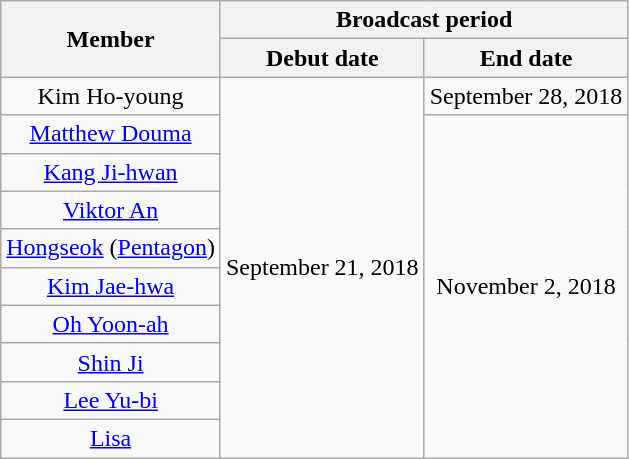<table class="wikitable" style="text-align:center;">
<tr>
<th rowspan=2>Member</th>
<th colspan=2>Broadcast period</th>
</tr>
<tr>
<th>Debut date</th>
<th>End date</th>
</tr>
<tr>
<td>Kim Ho-young</td>
<td rowspan=10>September 21, 2018</td>
<td>September 28, 2018</td>
</tr>
<tr>
<td><a href='#'>Matthew Douma</a></td>
<td rowspan=9>November 2, 2018</td>
</tr>
<tr>
<td><a href='#'>Kang Ji-hwan</a></td>
</tr>
<tr>
<td><a href='#'>Viktor An</a></td>
</tr>
<tr>
<td><a href='#'>Hongseok</a> (<a href='#'>Pentagon</a>)</td>
</tr>
<tr>
<td><a href='#'>Kim Jae-hwa</a></td>
</tr>
<tr>
<td><a href='#'>Oh Yoon-ah</a></td>
</tr>
<tr>
<td><a href='#'>Shin Ji</a></td>
</tr>
<tr>
<td><a href='#'>Lee Yu-bi</a></td>
</tr>
<tr>
<td><a href='#'>Lisa</a></td>
</tr>
</table>
